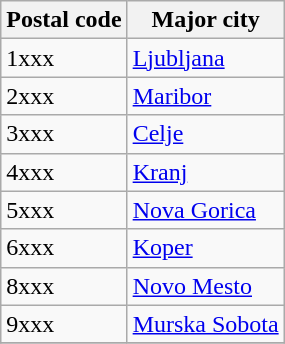<table class="wikitable">
<tr>
<th>Postal code</th>
<th>Major city</th>
</tr>
<tr>
<td>1xxx</td>
<td><a href='#'>Ljubljana</a></td>
</tr>
<tr>
<td>2xxx</td>
<td><a href='#'>Maribor</a></td>
</tr>
<tr>
<td>3xxx</td>
<td><a href='#'>Celje</a></td>
</tr>
<tr>
<td>4xxx</td>
<td><a href='#'>Kranj</a></td>
</tr>
<tr>
<td>5xxx</td>
<td><a href='#'>Nova Gorica</a></td>
</tr>
<tr>
<td>6xxx</td>
<td><a href='#'>Koper</a></td>
</tr>
<tr>
<td>8xxx</td>
<td><a href='#'>Novo Mesto</a></td>
</tr>
<tr>
<td>9xxx</td>
<td><a href='#'>Murska Sobota</a></td>
</tr>
<tr>
</tr>
</table>
